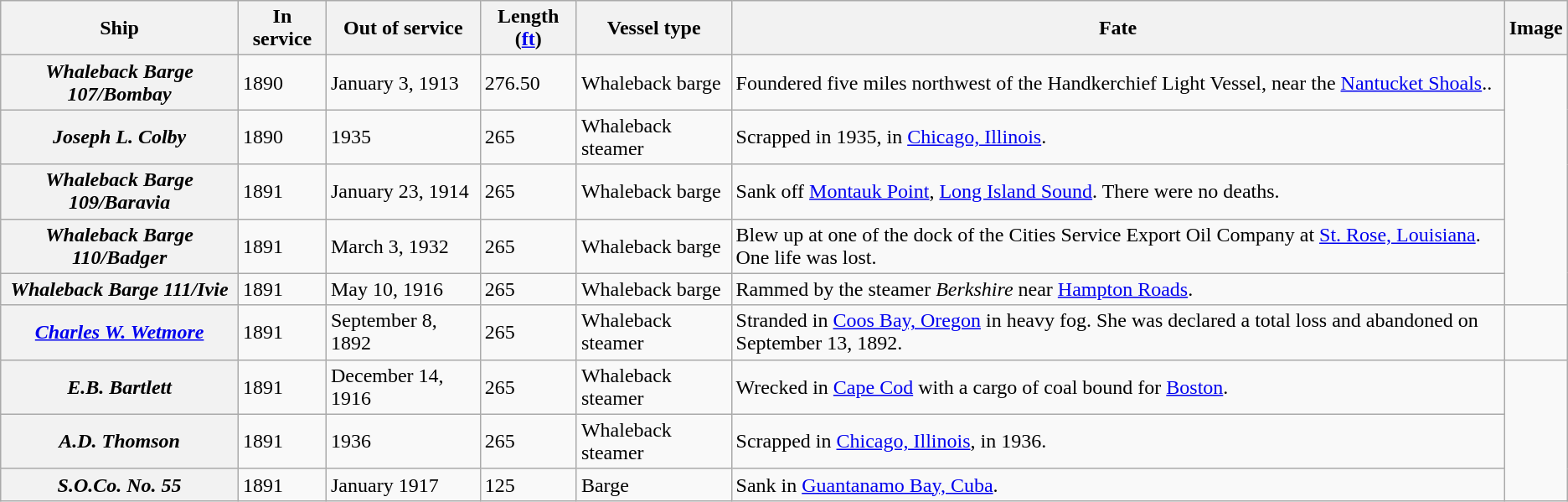<table class="wikitable plainrowheaders">
<tr>
<th scope="col">Ship</th>
<th scope="col">In service</th>
<th scope="col">Out of service</th>
<th scope="col">Length (<a href='#'>ft</a>)</th>
<th scope="col">Vessel type</th>
<th scope="col">Fate</th>
<th scope="col">Image</th>
</tr>
<tr>
<th scope"row"><em>Whaleback Barge 107/Bombay</em></th>
<td>1890</td>
<td>January 3, 1913</td>
<td>276.50</td>
<td>Whaleback barge</td>
<td>Foundered five miles northwest of the Handkerchief Light Vessel, near the <a href='#'>Nantucket Shoals</a>..</td>
</tr>
<tr>
<th scope"row"><em>Joseph L. Colby</em></th>
<td>1890</td>
<td>1935</td>
<td>265</td>
<td>Whaleback steamer</td>
<td>Scrapped in 1935, in <a href='#'>Chicago, Illinois</a>.</td>
</tr>
<tr>
<th scope"row"><em>Whaleback Barge 109/Baravia</em></th>
<td>1891</td>
<td>January 23, 1914</td>
<td>265</td>
<td>Whaleback barge</td>
<td>Sank off <a href='#'>Montauk Point</a>, <a href='#'>Long Island Sound</a>. There were no deaths.</td>
</tr>
<tr>
<th scope"row"><em>Whaleback Barge 110/Badger</em></th>
<td>1891</td>
<td>March 3, 1932</td>
<td>265</td>
<td>Whaleback barge</td>
<td>Blew up at one of the dock of the Cities Service Export Oil Company at <a href='#'>St. Rose, Louisiana</a>. One life was lost.</td>
</tr>
<tr>
<th scope"row"><em>Whaleback Barge 111/Ivie</em></th>
<td>1891</td>
<td>May 10, 1916</td>
<td>265</td>
<td>Whaleback barge</td>
<td>Rammed by the steamer <em>Berkshire</em> near <a href='#'>Hampton Roads</a>.</td>
</tr>
<tr>
<th scope"row"><em><a href='#'>Charles W. Wetmore</a></em></th>
<td>1891</td>
<td>September 8, 1892</td>
<td>265</td>
<td>Whaleback steamer</td>
<td>Stranded in <a href='#'>Coos Bay, Oregon</a> in heavy fog. She was declared a total loss and abandoned on September 13, 1892.</td>
<td></td>
</tr>
<tr>
<th scope"row"><em>E.B. Bartlett</em></th>
<td>1891</td>
<td>December 14, 1916</td>
<td>265</td>
<td>Whaleback steamer</td>
<td>Wrecked in <a href='#'>Cape Cod</a> with a cargo of coal bound for <a href='#'>Boston</a>.</td>
</tr>
<tr>
<th scope"row"><em>A.D. Thomson</em></th>
<td>1891</td>
<td>1936</td>
<td>265</td>
<td>Whaleback steamer</td>
<td>Scrapped in <a href='#'>Chicago, Illinois</a>, in 1936.</td>
</tr>
<tr>
<th scope"row"><em>S.O.Co. No. 55</em></th>
<td>1891</td>
<td>January 1917</td>
<td>125</td>
<td>Barge</td>
<td>Sank in <a href='#'>Guantanamo Bay, Cuba</a>.</td>
</tr>
</table>
